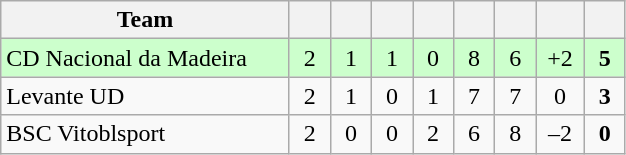<table class="wikitable" style="text-align: center;">
<tr>
<th width="185">Team</th>
<th width="20"></th>
<th width="20"></th>
<th width="20"></th>
<th width="20"></th>
<th width="20"></th>
<th width="20"></th>
<th width="25"></th>
<th width="20"></th>
</tr>
<tr bgcolor=#ccffcc>
<td align=left> CD Nacional da Madeira</td>
<td>2</td>
<td>1</td>
<td>1</td>
<td>0</td>
<td>8</td>
<td>6</td>
<td>+2</td>
<td><strong>5</strong></td>
</tr>
<tr>
<td align=left> Levante UD</td>
<td>2</td>
<td>1</td>
<td>0</td>
<td>1</td>
<td>7</td>
<td>7</td>
<td>0</td>
<td><strong>3</strong></td>
</tr>
<tr>
<td align=left> BSC Vitoblsport</td>
<td>2</td>
<td>0</td>
<td>0</td>
<td>2</td>
<td>6</td>
<td>8</td>
<td>–2</td>
<td><strong>0</strong></td>
</tr>
</table>
